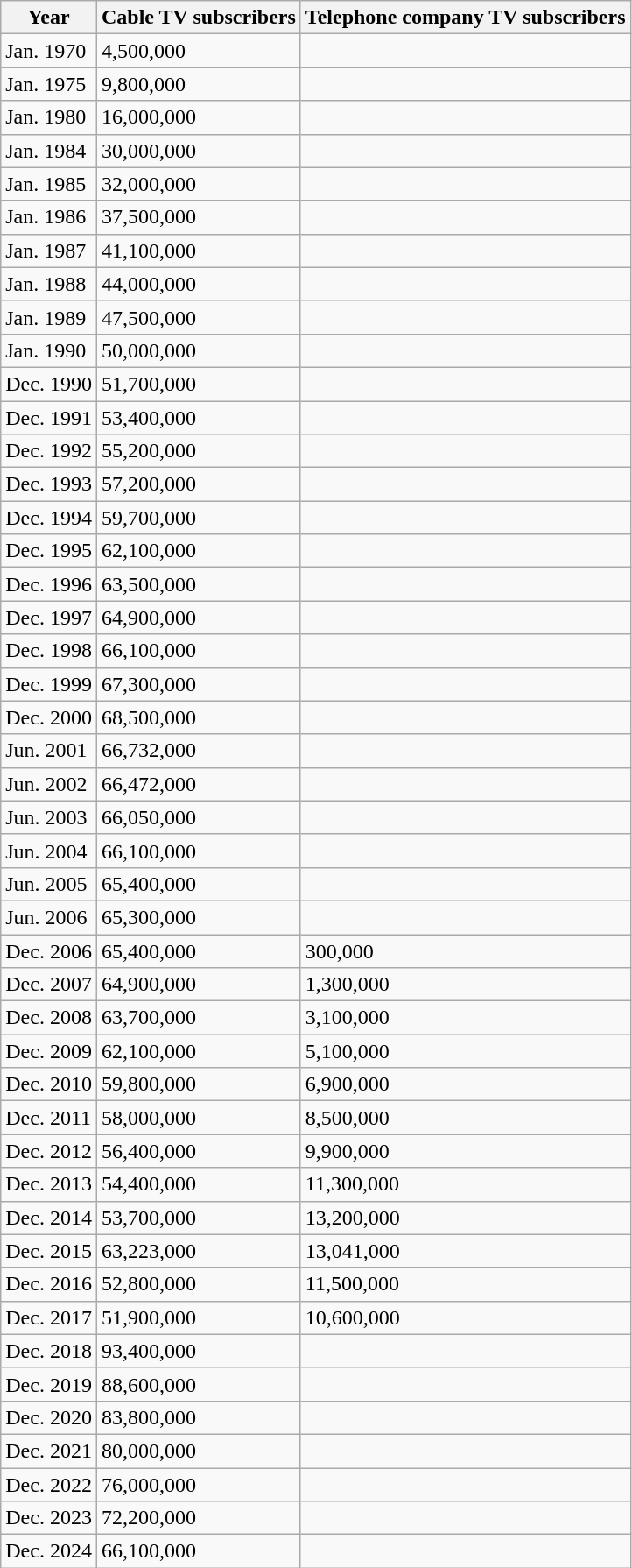<table class="wikitable">
<tr>
<th>Year</th>
<th>Cable TV subscribers</th>
<th>Telephone company TV subscribers</th>
</tr>
<tr>
<td>Jan. 1970</td>
<td>4,500,000</td>
<td></td>
</tr>
<tr>
<td>Jan. 1975</td>
<td>9,800,000</td>
<td></td>
</tr>
<tr>
<td>Jan. 1980</td>
<td>16,000,000</td>
<td></td>
</tr>
<tr>
<td>Jan. 1984</td>
<td>30,000,000</td>
<td></td>
</tr>
<tr>
<td>Jan. 1985</td>
<td>32,000,000</td>
<td></td>
</tr>
<tr>
<td>Jan. 1986</td>
<td>37,500,000</td>
<td></td>
</tr>
<tr>
<td>Jan. 1987</td>
<td>41,100,000</td>
<td></td>
</tr>
<tr>
<td>Jan. 1988</td>
<td>44,000,000</td>
<td></td>
</tr>
<tr>
<td>Jan. 1989</td>
<td>47,500,000</td>
<td></td>
</tr>
<tr>
<td>Jan. 1990</td>
<td>50,000,000</td>
<td></td>
</tr>
<tr>
<td>Dec. 1990</td>
<td>51,700,000</td>
<td></td>
</tr>
<tr>
<td>Dec. 1991</td>
<td>53,400,000</td>
<td></td>
</tr>
<tr>
<td>Dec. 1992</td>
<td>55,200,000</td>
<td></td>
</tr>
<tr>
<td>Dec. 1993</td>
<td>57,200,000</td>
<td></td>
</tr>
<tr>
<td>Dec. 1994</td>
<td>59,700,000</td>
<td></td>
</tr>
<tr>
<td>Dec. 1995</td>
<td>62,100,000</td>
<td></td>
</tr>
<tr>
<td>Dec. 1996</td>
<td>63,500,000</td>
<td></td>
</tr>
<tr>
<td>Dec. 1997</td>
<td>64,900,000</td>
<td></td>
</tr>
<tr>
<td>Dec. 1998</td>
<td>66,100,000</td>
<td></td>
</tr>
<tr>
<td>Dec. 1999</td>
<td>67,300,000</td>
<td></td>
</tr>
<tr>
<td>Dec. 2000</td>
<td>68,500,000</td>
<td></td>
</tr>
<tr>
<td>Jun. 2001</td>
<td>66,732,000</td>
<td></td>
</tr>
<tr>
<td>Jun. 2002</td>
<td>66,472,000</td>
<td></td>
</tr>
<tr>
<td>Jun. 2003</td>
<td>66,050,000</td>
<td></td>
</tr>
<tr>
<td>Jun. 2004</td>
<td>66,100,000</td>
<td></td>
</tr>
<tr>
<td>Jun. 2005</td>
<td>65,400,000</td>
<td></td>
</tr>
<tr>
<td>Jun. 2006</td>
<td>65,300,000</td>
<td></td>
</tr>
<tr>
<td>Dec. 2006</td>
<td>65,400,000</td>
<td>300,000</td>
</tr>
<tr>
<td>Dec. 2007</td>
<td>64,900,000</td>
<td>1,300,000</td>
</tr>
<tr>
<td>Dec. 2008</td>
<td>63,700,000</td>
<td>3,100,000</td>
</tr>
<tr>
<td>Dec. 2009</td>
<td>62,100,000</td>
<td>5,100,000</td>
</tr>
<tr>
<td>Dec. 2010</td>
<td>59,800,000</td>
<td>6,900,000</td>
</tr>
<tr>
<td>Dec. 2011</td>
<td>58,000,000</td>
<td>8,500,000</td>
</tr>
<tr>
<td>Dec. 2012</td>
<td>56,400,000</td>
<td>9,900,000</td>
</tr>
<tr>
<td>Dec. 2013</td>
<td>54,400,000</td>
<td>11,300,000</td>
</tr>
<tr>
<td>Dec. 2014</td>
<td>53,700,000</td>
<td>13,200,000</td>
</tr>
<tr>
<td>Dec. 2015</td>
<td>63,223,000</td>
<td>13,041,000</td>
</tr>
<tr>
<td>Dec. 2016</td>
<td>52,800,000</td>
<td>11,500,000</td>
</tr>
<tr>
<td>Dec. 2017</td>
<td>51,900,000</td>
<td>10,600,000</td>
</tr>
<tr>
<td>Dec. 2018</td>
<td>93,400,000</td>
<td></td>
</tr>
<tr>
<td>Dec. 2019</td>
<td>88,600,000</td>
<td></td>
</tr>
<tr>
<td>Dec. 2020</td>
<td>83,800,000</td>
<td></td>
</tr>
<tr>
<td>Dec. 2021</td>
<td>80,000,000</td>
<td></td>
</tr>
<tr>
<td>Dec. 2022</td>
<td>76,000,000</td>
<td></td>
</tr>
<tr>
<td>Dec. 2023</td>
<td>72,200,000</td>
<td></td>
</tr>
<tr>
<td>Dec. 2024</td>
<td>66,100,000</td>
<td></td>
</tr>
</table>
